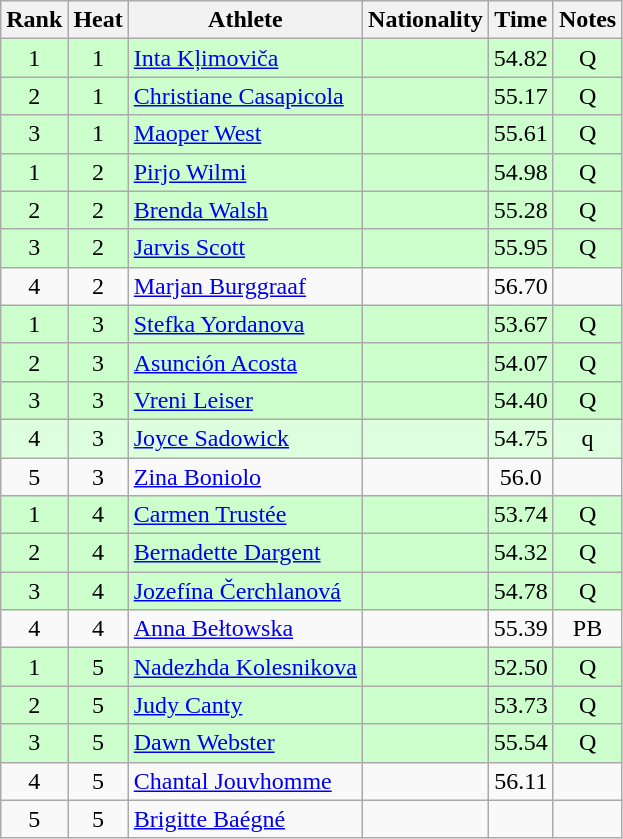<table class="wikitable sortable" style="text-align:center">
<tr>
<th>Rank</th>
<th>Heat</th>
<th>Athlete</th>
<th>Nationality</th>
<th>Time</th>
<th>Notes</th>
</tr>
<tr bgcolor=ccffcc>
<td>1</td>
<td>1</td>
<td align=left><a href='#'>Inta Kļimoviča</a></td>
<td align=left></td>
<td>54.82</td>
<td>Q</td>
</tr>
<tr bgcolor=ccffcc>
<td>2</td>
<td>1</td>
<td align=left><a href='#'>Christiane Casapicola</a></td>
<td align=left></td>
<td>55.17</td>
<td>Q</td>
</tr>
<tr bgcolor=ccffcc>
<td>3</td>
<td>1</td>
<td align=left><a href='#'>Maoper West</a></td>
<td align=left></td>
<td>55.61</td>
<td>Q</td>
</tr>
<tr bgcolor=ccffcc>
<td>1</td>
<td>2</td>
<td align=left><a href='#'>Pirjo Wilmi</a></td>
<td align=left></td>
<td>54.98</td>
<td>Q</td>
</tr>
<tr bgcolor=ccffcc>
<td>2</td>
<td>2</td>
<td align=left><a href='#'>Brenda Walsh</a></td>
<td align=left></td>
<td>55.28</td>
<td>Q</td>
</tr>
<tr bgcolor=ccffcc>
<td>3</td>
<td>2</td>
<td align=left><a href='#'>Jarvis Scott</a></td>
<td align=left></td>
<td>55.95</td>
<td>Q</td>
</tr>
<tr>
<td>4</td>
<td>2</td>
<td align=left><a href='#'>Marjan Burggraaf</a></td>
<td align=left></td>
<td>56.70</td>
<td></td>
</tr>
<tr bgcolor=ccffcc>
<td>1</td>
<td>3</td>
<td align=left><a href='#'>Stefka Yordanova</a></td>
<td align=left></td>
<td>53.67</td>
<td>Q</td>
</tr>
<tr bgcolor=ccffcc>
<td>2</td>
<td>3</td>
<td align=left><a href='#'>Asunción Acosta</a></td>
<td align=left></td>
<td>54.07</td>
<td>Q</td>
</tr>
<tr bgcolor=ccffcc>
<td>3</td>
<td>3</td>
<td align=left><a href='#'>Vreni Leiser</a></td>
<td align=left></td>
<td>54.40</td>
<td>Q</td>
</tr>
<tr bgcolor=ddffdd>
<td>4</td>
<td>3</td>
<td align=left><a href='#'>Joyce Sadowick</a></td>
<td align=left></td>
<td>54.75</td>
<td>q</td>
</tr>
<tr>
<td>5</td>
<td>3</td>
<td align=left><a href='#'>Zina Boniolo</a></td>
<td align=left></td>
<td>56.0</td>
<td></td>
</tr>
<tr bgcolor=ccffcc>
<td>1</td>
<td>4</td>
<td align=left><a href='#'>Carmen Trustée</a></td>
<td align=left></td>
<td>53.74</td>
<td>Q</td>
</tr>
<tr bgcolor=ccffcc>
<td>2</td>
<td>4</td>
<td align=left><a href='#'>Bernadette Dargent</a></td>
<td align=left></td>
<td>54.32</td>
<td>Q</td>
</tr>
<tr bgcolor=ccffcc>
<td>3</td>
<td>4</td>
<td align=left><a href='#'>Jozefína Čerchlanová</a></td>
<td align=left></td>
<td>54.78</td>
<td>Q</td>
</tr>
<tr>
<td>4</td>
<td>4</td>
<td align=left><a href='#'>Anna Bełtowska</a></td>
<td align=left></td>
<td>55.39</td>
<td>PB</td>
</tr>
<tr bgcolor=ccffcc>
<td>1</td>
<td>5</td>
<td align=left><a href='#'>Nadezhda Kolesnikova</a></td>
<td align=left></td>
<td>52.50</td>
<td>Q</td>
</tr>
<tr bgcolor=ccffcc>
<td>2</td>
<td>5</td>
<td align=left><a href='#'>Judy Canty</a></td>
<td align=left></td>
<td>53.73</td>
<td>Q</td>
</tr>
<tr bgcolor=ccffcc>
<td>3</td>
<td>5</td>
<td align=left><a href='#'>Dawn Webster</a></td>
<td align=left></td>
<td>55.54</td>
<td>Q</td>
</tr>
<tr>
<td>4</td>
<td>5</td>
<td align=left><a href='#'>Chantal Jouvhomme</a></td>
<td align=left></td>
<td>56.11</td>
<td></td>
</tr>
<tr>
<td>5</td>
<td>5</td>
<td align=left><a href='#'>Brigitte Baégné</a></td>
<td align=left></td>
<td></td>
<td></td>
</tr>
</table>
